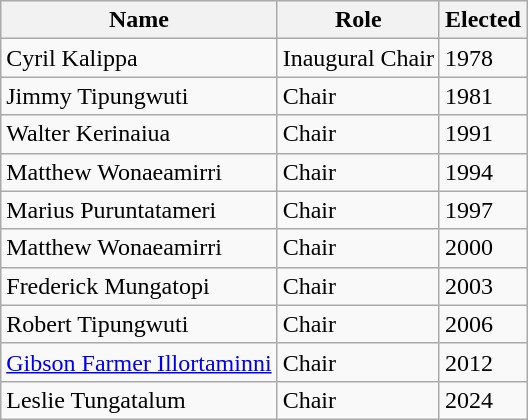<table class="wikitable">
<tr>
<th>Name</th>
<th>Role</th>
<th>Elected</th>
</tr>
<tr>
<td>Cyril Kalippa</td>
<td>Inaugural Chair</td>
<td>1978</td>
</tr>
<tr>
<td>Jimmy Tipungwuti</td>
<td>Chair</td>
<td>1981</td>
</tr>
<tr>
<td>Walter Kerinaiua</td>
<td>Chair</td>
<td>1991</td>
</tr>
<tr>
<td>Matthew Wonaeamirri</td>
<td>Chair</td>
<td>1994</td>
</tr>
<tr>
<td>Marius Puruntatameri</td>
<td>Chair</td>
<td>1997</td>
</tr>
<tr>
<td>Matthew Wonaeamirri</td>
<td>Chair</td>
<td>2000</td>
</tr>
<tr>
<td>Frederick Mungatopi</td>
<td>Chair</td>
<td>2003</td>
</tr>
<tr>
<td>Robert Tipungwuti</td>
<td>Chair</td>
<td>2006</td>
</tr>
<tr>
<td><a href='#'>Gibson Farmer Illortaminni</a></td>
<td>Chair</td>
<td>2012</td>
</tr>
<tr>
<td>Leslie Tungatalum</td>
<td>Chair</td>
<td>2024</td>
</tr>
</table>
